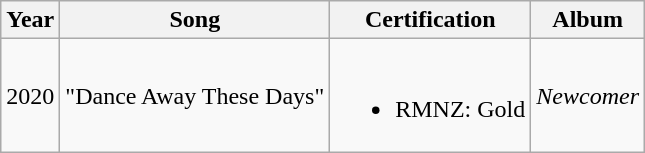<table class="wikitable">
<tr>
<th rowspan="1">Year</th>
<th rowspan="1">Song</th>
<th rowspan="1">Certification</th>
<th rowspan="1">Album</th>
</tr>
<tr>
<td>2020</td>
<td style="text-align:left;">"Dance Away These Days"</td>
<td><br><ul><li>RMNZ: Gold</li></ul></td>
<td><em>Newcomer</em></td>
</tr>
</table>
